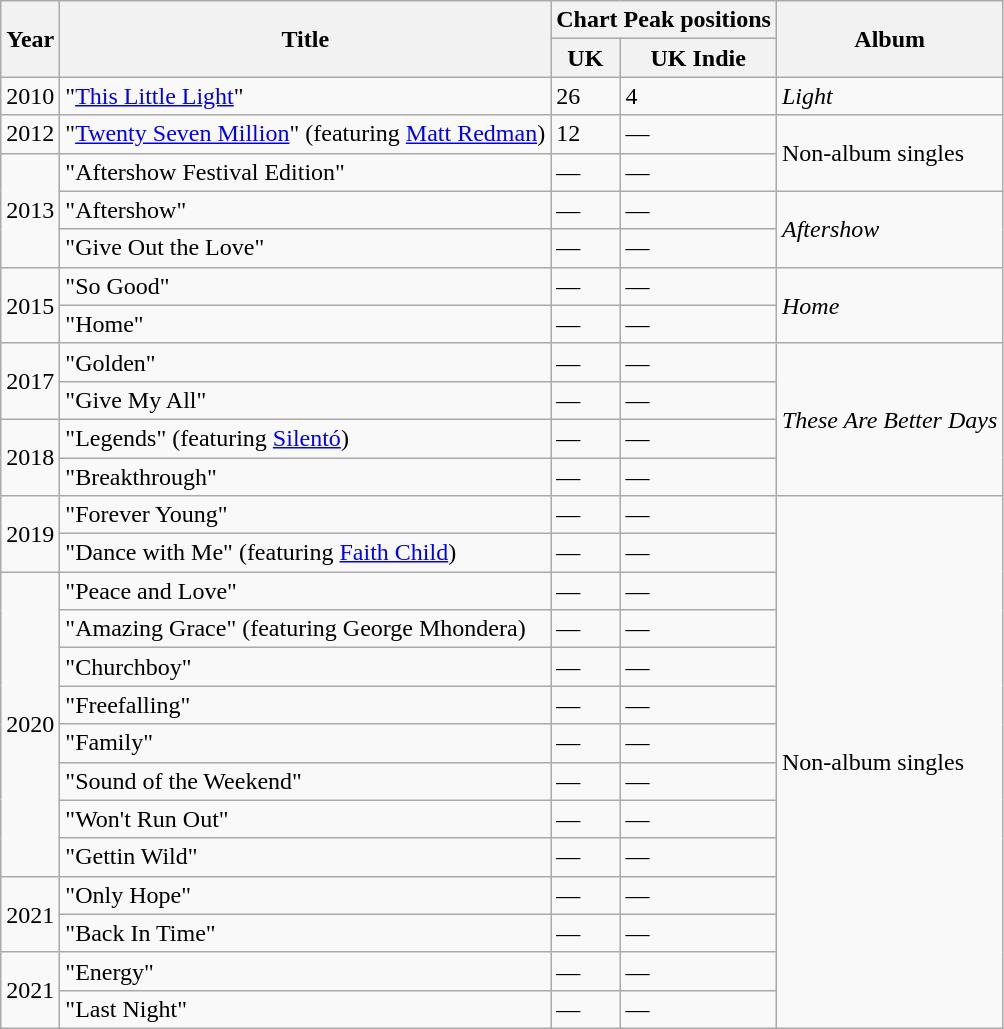<table class="wikitable">
<tr>
<th rowspan="2">Year</th>
<th rowspan="2">Title</th>
<th colspan="2">Chart Peak positions</th>
<th rowspan="2">Album</th>
</tr>
<tr>
<th>UK</th>
<th>UK Indie</th>
</tr>
<tr>
<td>2010</td>
<td>"<a href='#'>This Little Light</a>"</td>
<td>26</td>
<td>4</td>
<td><em>Light</em></td>
</tr>
<tr>
<td>2012</td>
<td>"<a href='#'>Twenty Seven Million</a>" (featuring <a href='#'>Matt Redman</a>)</td>
<td>12</td>
<td>—</td>
<td rowspan="2">Non-album singles</td>
</tr>
<tr>
<td rowspan="3">2013</td>
<td>"Aftershow Festival Edition"</td>
<td>—</td>
<td>—</td>
</tr>
<tr>
<td>"Aftershow"</td>
<td>—</td>
<td>—</td>
<td rowspan="2"><em>Aftershow</em></td>
</tr>
<tr>
<td>"Give Out the Love"</td>
<td>—</td>
<td>—</td>
</tr>
<tr>
<td rowspan="2">2015</td>
<td>"So Good"</td>
<td>—</td>
<td>—</td>
<td rowspan="2"><em>Home</em></td>
</tr>
<tr>
<td>"Home"</td>
<td>—</td>
<td>—</td>
</tr>
<tr>
<td rowspan="2">2017</td>
<td>"Golden"</td>
<td>—</td>
<td>—</td>
<td rowspan="4"><em>These Are Better Days</em></td>
</tr>
<tr>
<td>"Give My All"</td>
<td>—</td>
<td>—</td>
</tr>
<tr>
<td rowspan="2">2018</td>
<td>"Legends" (featuring <a href='#'>Silentó</a>)</td>
<td>—</td>
<td>—</td>
</tr>
<tr>
<td>"Breakthrough"</td>
<td>—</td>
<td>—</td>
</tr>
<tr>
<td rowspan="2">2019</td>
<td>"Forever Young"</td>
<td>—</td>
<td>—</td>
<td rowspan="14">Non-album singles</td>
</tr>
<tr>
<td>"Dance with Me" (featuring <a href='#'>Faith Child</a>)</td>
<td>—</td>
<td>—</td>
</tr>
<tr>
<td rowspan="8">2020</td>
<td>"Peace and Love"</td>
<td>—</td>
<td>—</td>
</tr>
<tr>
<td>"Amazing Grace" (featuring George Mhondera)</td>
<td>—</td>
<td>—</td>
</tr>
<tr>
<td>"Churchboy"</td>
<td>—</td>
<td>—</td>
</tr>
<tr>
<td>"Freefalling"</td>
<td>—</td>
<td>—</td>
</tr>
<tr>
<td>"Family"</td>
<td>—</td>
<td>—</td>
</tr>
<tr>
<td>"Sound of the Weekend"</td>
<td>—</td>
<td>—</td>
</tr>
<tr>
<td>"Won't Run Out"</td>
<td>—</td>
<td>—</td>
</tr>
<tr>
<td>"Gettin Wild"</td>
<td>—</td>
<td>—</td>
</tr>
<tr>
<td rowspan="2">2021</td>
<td>"Only Hope"</td>
<td>—</td>
<td>—</td>
</tr>
<tr>
<td>"Back In Time"</td>
<td>—</td>
<td>—</td>
</tr>
<tr>
<td rowspan="2">2021</td>
<td>"Energy"</td>
<td>—</td>
<td>—</td>
</tr>
<tr>
<td>"Last Night"</td>
<td>—</td>
<td>—</td>
</tr>
</table>
